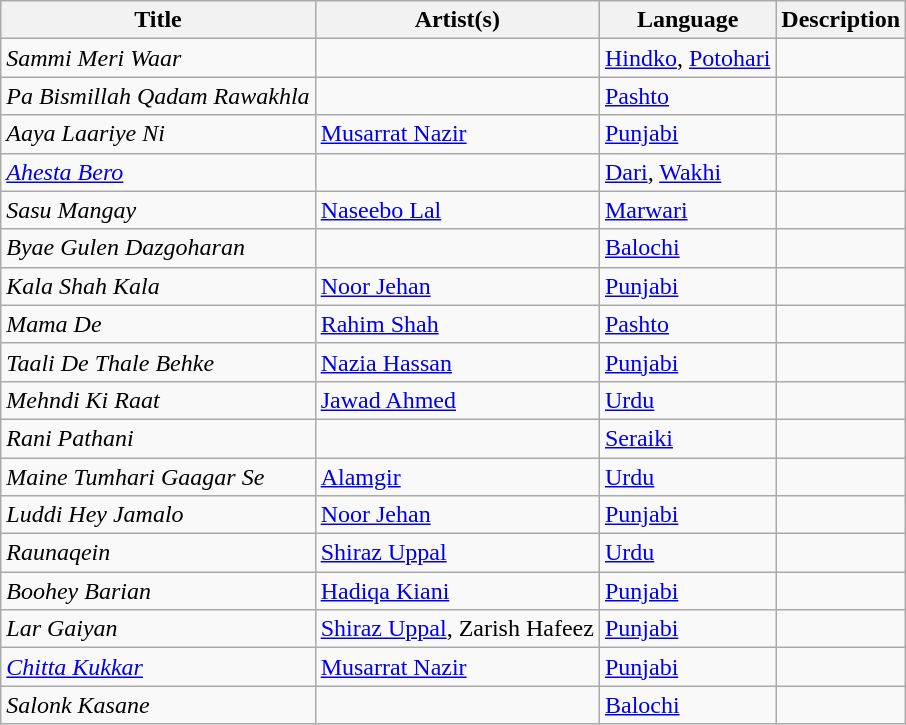<table class="wikitable sortable">
<tr>
<th>Title</th>
<th>Artist(s)</th>
<th>Language</th>
<th class=unsortable>Description</th>
</tr>
<tr>
<td><em>Sammi Meri Waar</em> <small></small></td>
<td></td>
<td><a href='#'>Hindko</a>, <a href='#'>Potohari</a></td>
<td></td>
</tr>
<tr>
<td><em>Pa Bismillah Qadam Rawakhla</em> <small></small></td>
<td></td>
<td><a href='#'>Pashto</a></td>
<td></td>
</tr>
<tr>
<td><em>Aaya Laariye Ni</em> <small></small></td>
<td><a href='#'>Musarrat Nazir</a></td>
<td><a href='#'>Punjabi</a></td>
<td></td>
</tr>
<tr>
<td><em><a href='#'>Ahesta Bero</a></em> <small></small></td>
<td></td>
<td><a href='#'>Dari</a>, <a href='#'>Wakhi</a></td>
<td></td>
</tr>
<tr>
<td><em>Sasu Mangay</em> <small></small></td>
<td><a href='#'>Naseebo Lal</a></td>
<td><a href='#'>Marwari</a></td>
<td></td>
</tr>
<tr>
<td><em>Byae Gulen Dazgoharan</em> <small></small></td>
<td></td>
<td><a href='#'>Balochi</a></td>
<td></td>
</tr>
<tr>
<td><em>Kala Shah Kala</em> <small></small></td>
<td><a href='#'>Noor Jehan</a></td>
<td><a href='#'>Punjabi</a></td>
<td></td>
</tr>
<tr>
<td><em>Mama De</em> <small></small></td>
<td><a href='#'>Rahim Shah</a></td>
<td><a href='#'>Pashto</a></td>
<td></td>
</tr>
<tr>
<td><em>Taali De Thale Behke</em> <small></small></td>
<td><a href='#'>Nazia Hassan</a></td>
<td><a href='#'>Punjabi</a></td>
<td></td>
</tr>
<tr>
<td><em>Mehndi Ki Raat</em> <small></small></td>
<td><a href='#'>Jawad Ahmed</a></td>
<td><a href='#'>Urdu</a></td>
<td></td>
</tr>
<tr>
<td><em>Rani Pathani</em> <small></small></td>
<td></td>
<td><a href='#'>Seraiki</a></td>
<td></td>
</tr>
<tr>
<td><em>Maine Tumhari Gaagar Se</em> <small></small></td>
<td><a href='#'>Alamgir</a></td>
<td><a href='#'>Urdu</a></td>
<td></td>
</tr>
<tr>
<td><em>Luddi Hey Jamalo</em> <small></small></td>
<td><a href='#'>Noor Jehan</a></td>
<td><a href='#'>Punjabi</a></td>
<td></td>
</tr>
<tr>
<td><em>Raunaqein</em></td>
<td><a href='#'>Shiraz Uppal</a></td>
<td><a href='#'>Urdu</a></td>
<td></td>
</tr>
<tr>
<td><em>Boohey Barian</em></td>
<td><a href='#'>Hadiqa Kiani</a></td>
<td><a href='#'>Punjabi</a></td>
<td></td>
</tr>
<tr>
<td><em>Lar Gaiyan</em> <small></small></td>
<td><a href='#'>Shiraz Uppal</a>, Zarish Hafeez</td>
<td><a href='#'>Punjabi</a></td>
<td></td>
</tr>
<tr>
<td><em><a href='#'>Chitta Kukkar</a></em> <small></small></td>
<td><a href='#'>Musarrat Nazir</a></td>
<td><a href='#'>Punjabi</a></td>
<td></td>
</tr>
<tr>
<td><em>Salonk Kasane</em></td>
<td></td>
<td><a href='#'>Balochi</a></td>
<td></td>
</tr>
</table>
